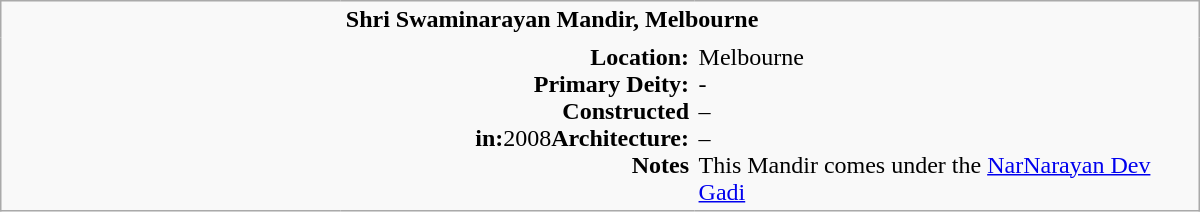<table class="wikitable plain" border="0" width="800">
<tr>
<td width="220px" rowspan="2" style="border:none;"></td>
<td valign="top" colspan=2 style="border:none;"><strong>Shri Swaminarayan Mandir, Melbourne</strong></td>
</tr>
<tr>
<td valign="top" style="text-align:right; border:none;"><strong>Location:</strong> <br><strong>Primary Deity:</strong><br><strong>Constructed in:</strong>2008<strong>Architecture:</strong><br><strong>Notes</strong></td>
<td valign="top" style="border:none;">Melbourne <br>- <br>– <br>– <br>This Mandir comes under the <a href='#'>NarNarayan Dev Gadi</a></td>
</tr>
</table>
